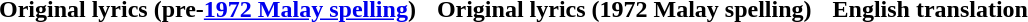<table cellpadding=6>
<tr>
<th>Original lyrics (pre-<a href='#'>1972 Malay spelling</a>)</th>
<th>Original lyrics (1972 Malay spelling)</th>
<th>English translation</th>
</tr>
<tr style="vertical-align:top; white-space:nowrap;">
<td></td>
<td></td>
<td></td>
</tr>
</table>
